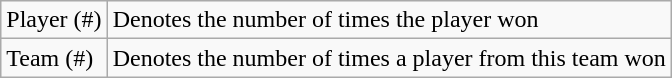<table class="wikitable">
<tr>
<td>Player (#)</td>
<td>Denotes the number of times the player won</td>
</tr>
<tr>
<td>Team (#)</td>
<td>Denotes the number of times a player from this team won</td>
</tr>
</table>
